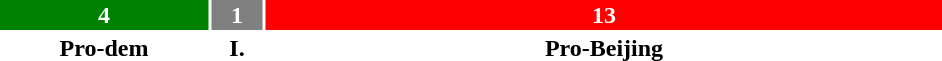<table style="width:50%; text-align:center;">
<tr style="color:white;">
<td style="background:green; width:22.22%;"><strong>4</strong></td>
<td style="background:gray; width:5.56%;"><strong>1</strong></td>
<td style="background:red; width:72.22%;"><strong>13</strong></td>
</tr>
<tr>
<td><span><strong>Pro-dem</strong></span></td>
<td><span><strong>I.</strong></span></td>
<td><span><strong>Pro-Beijing</strong></span></td>
</tr>
</table>
